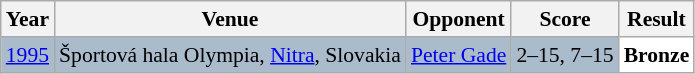<table class="sortable wikitable" style="font-size: 90%;">
<tr>
<th>Year</th>
<th>Venue</th>
<th>Opponent</th>
<th>Score</th>
<th>Result</th>
</tr>
<tr style="background:#AABBCC">
<td align="center"><a href='#'>1995</a></td>
<td align="left">Športová hala Olympia, <a href='#'>Nitra</a>, Slovakia</td>
<td align="left"> <a href='#'>Peter Gade</a></td>
<td align="left">2–15, 7–15</td>
<td style="text-align:left; background:white"> <strong>Bronze</strong></td>
</tr>
</table>
